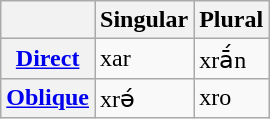<table class="wikitable">
<tr>
<th></th>
<th>Singular</th>
<th>Plural</th>
</tr>
<tr>
<th><strong><a href='#'>Direct</a></strong></th>
<td>xar</td>
<td>xrā́n</td>
</tr>
<tr>
<th><strong><a href='#'>Oblique</a></strong></th>
<td>xrə́</td>
<td>xro</td>
</tr>
</table>
